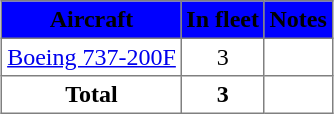<table class="toccolours" border="1" cellpadding="3" style="white-space:nowrap; border-collapse:collapse;margin: auto">
<tr bgcolor=blue>
<th><span>Aircraft</span></th>
<th><span>In fleet</span></th>
<th><span>Notes</span></th>
</tr>
<tr>
<td><a href='#'>Boeing 737-200F</a></td>
<td align="center">3</td>
<td></td>
</tr>
<tr m>
<th>Total</th>
<th>3</th>
<th></th>
</tr>
</table>
